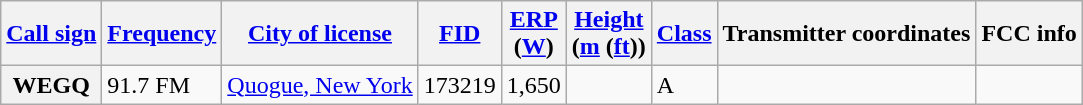<table class="wikitable sortable">
<tr>
<th scope="col"><a href='#'>Call sign</a></th>
<th scope="col" data-sort-type="number"><a href='#'>Frequency</a></th>
<th scope="col"><a href='#'>City of license</a></th>
<th scope="col"><a href='#'>FID</a></th>
<th scope="col" data-sort-type="number"><a href='#'>ERP</a><br>(<a href='#'>W</a>)</th>
<th scope="col" data-sort-type="number"><a href='#'>Height</a><br>(<a href='#'>m</a> (<a href='#'>ft</a>))</th>
<th scope="col"><a href='#'>Class</a></th>
<th scope="col" class="unsortable">Transmitter coordinates</th>
<th scope="col" class="unsortable">FCC info</th>
</tr>
<tr>
<th scope="row">WEGQ</th>
<td>91.7 FM</td>
<td><a href='#'>Quogue, New York</a></td>
<td>173219</td>
<td>1,650</td>
<td></td>
<td>A</td>
<td></td>
<td></td>
</tr>
</table>
